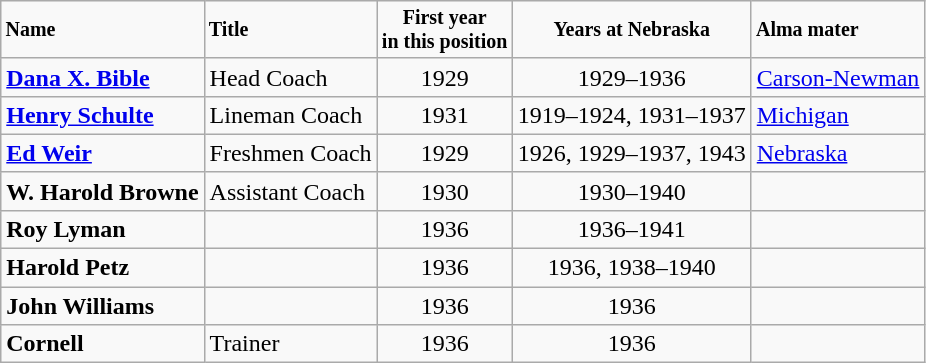<table class="wikitable">
<tr style="font-size:smaller">
<td><strong>Name</strong></td>
<td><strong>Title</strong></td>
<td align="center"><strong>First year<br>in this position</strong></td>
<td align="center"><strong>Years at Nebraska</strong></td>
<td><strong>Alma mater</strong></td>
</tr>
<tr>
<td><strong><a href='#'>Dana X. Bible</a></strong></td>
<td>Head Coach</td>
<td align="center">1929</td>
<td align="center">1929–1936</td>
<td><a href='#'>Carson-Newman</a></td>
</tr>
<tr>
<td><strong><a href='#'>Henry Schulte</a></strong></td>
<td>Lineman Coach</td>
<td align="center">1931</td>
<td align="center">1919–1924, 1931–1937</td>
<td><a href='#'>Michigan</a></td>
</tr>
<tr>
<td><strong><a href='#'>Ed Weir</a></strong></td>
<td>Freshmen Coach</td>
<td align="center">1929</td>
<td align="center">1926, 1929–1937, 1943</td>
<td><a href='#'>Nebraska</a></td>
</tr>
<tr>
<td><strong>W. Harold Browne</strong></td>
<td>Assistant Coach</td>
<td align="center">1930</td>
<td align="center">1930–1940</td>
<td></td>
</tr>
<tr>
<td><strong>Roy Lyman</strong></td>
<td></td>
<td align="center">1936</td>
<td align="center">1936–1941</td>
<td></td>
</tr>
<tr>
<td><strong>Harold Petz</strong></td>
<td></td>
<td align="center">1936</td>
<td align="center">1936, 1938–1940</td>
<td></td>
</tr>
<tr>
<td><strong>John Williams</strong></td>
<td></td>
<td align="center">1936</td>
<td align="center">1936</td>
<td></td>
</tr>
<tr>
<td><strong>Cornell</strong></td>
<td>Trainer</td>
<td align="center">1936</td>
<td align="center">1936</td>
<td></td>
</tr>
</table>
